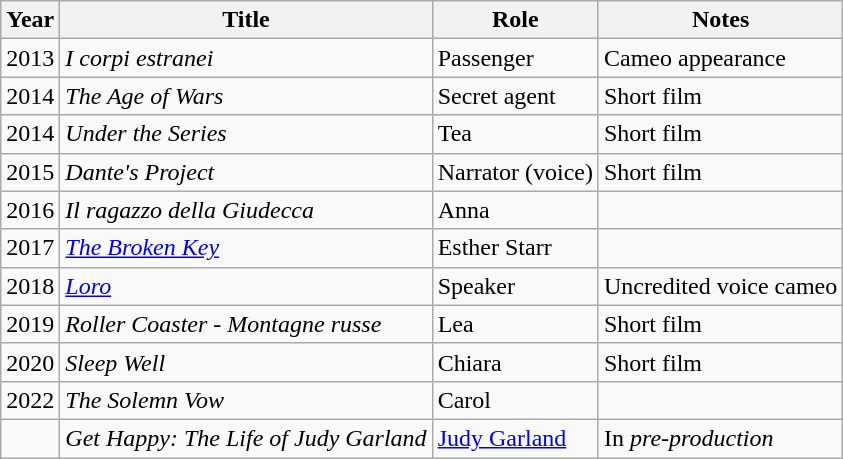<table class="wikitable">
<tr>
<th>Year</th>
<th>Title</th>
<th>Role</th>
<th>Notes</th>
</tr>
<tr>
<td>2013</td>
<td><em>I corpi estranei</em></td>
<td>Passenger</td>
<td>Cameo appearance</td>
</tr>
<tr>
<td>2014</td>
<td><em>The Age of Wars</em></td>
<td>Secret agent</td>
<td>Short film</td>
</tr>
<tr>
<td>2014</td>
<td><em>Under the Series</em></td>
<td>Tea</td>
<td>Short film</td>
</tr>
<tr>
<td>2015</td>
<td><em>Dante's Project</em></td>
<td>Narrator (voice)</td>
<td>Short film</td>
</tr>
<tr>
<td>2016</td>
<td><em>Il ragazzo della Giudecca</em></td>
<td>Anna</td>
<td></td>
</tr>
<tr>
<td>2017</td>
<td><em><a href='#'>The Broken Key</a></em></td>
<td>Esther Starr</td>
<td></td>
</tr>
<tr>
<td>2018</td>
<td><em><a href='#'>Loro</a></em></td>
<td>Speaker</td>
<td>Uncredited voice cameo</td>
</tr>
<tr>
<td>2019</td>
<td><em>Roller Coaster - Montagne russe</em></td>
<td>Lea</td>
<td>Short film</td>
</tr>
<tr>
<td>2020</td>
<td><em>Sleep Well</em></td>
<td>Chiara</td>
<td>Short film</td>
</tr>
<tr>
<td>2022</td>
<td><em>The Solemn Vow</em></td>
<td>Carol</td>
<td></td>
</tr>
<tr>
<td></td>
<td><em>Get Happy: The Life of Judy Garland</em></td>
<td><a href='#'>Judy Garland</a></td>
<td>In <em>pre-production</em></td>
</tr>
</table>
